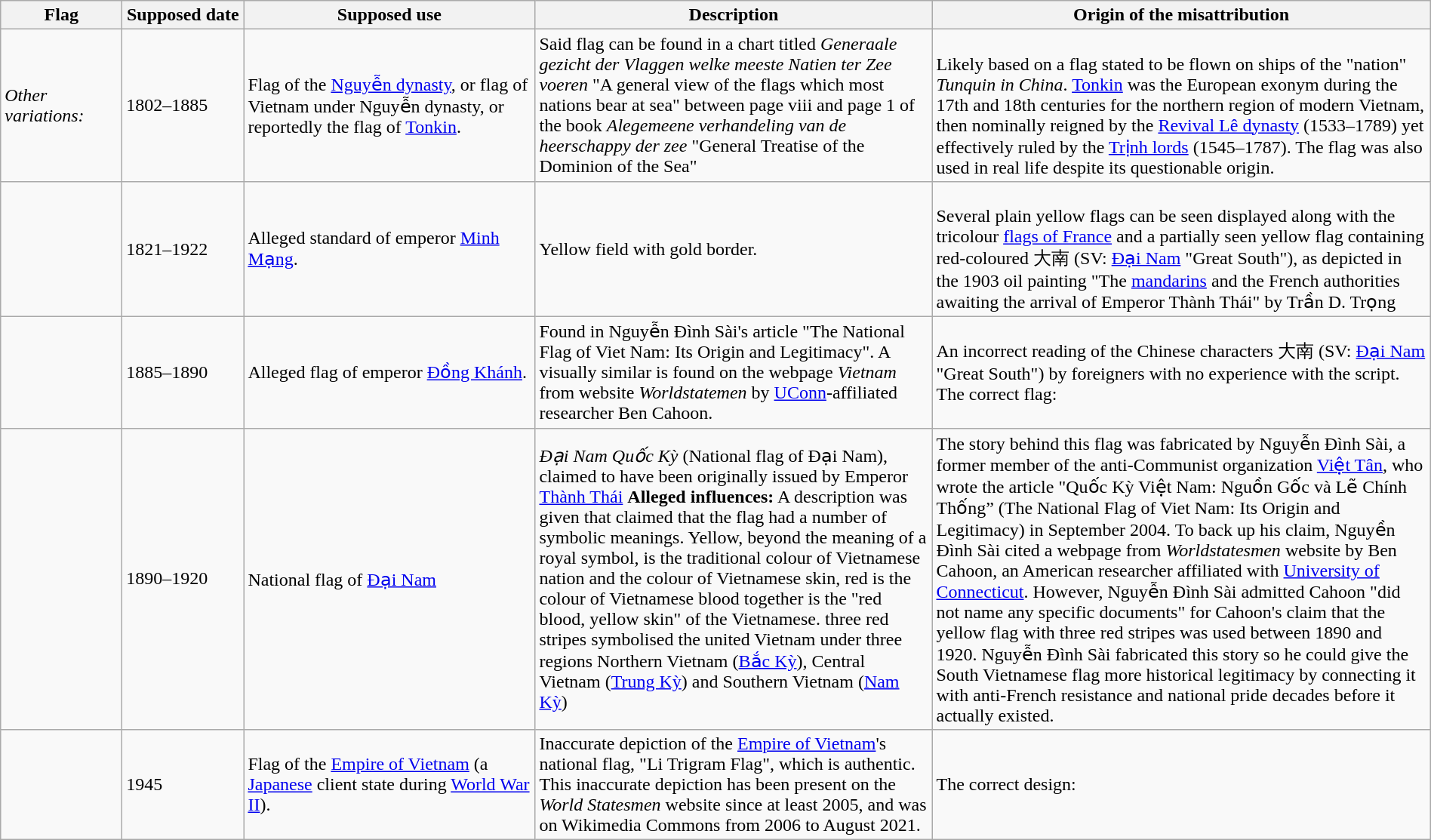<table class="wikitable" style="width:100%">
<tr>
<th width="100px">Flag</th>
<th width="100px">Supposed date</th>
<th width="250px">Supposed use</th>
<th style="min-width:125px">Description</th>
<th style="min-width:125px">Origin of the misattribution</th>
</tr>
<tr>
<td><em>Other variations:</em></td>
<td>1802–1885</td>
<td>Flag of the <a href='#'>Nguyễn dynasty</a>, or flag of Vietnam under Nguyễn dynasty, or reportedly the flag of <a href='#'>Tonkin</a>.</td>
<td>Said flag can be found in a chart titled <em>Generaale gezicht der Vlaggen welke meeste Natien ter Zee voeren</em> "A general view of the flags which most nations bear at sea" between page viii and page 1 of the book <em>Alegemeene verhandeling van de heerschappy der zee</em> "General Treatise of the Dominion of the Sea"</td>
<td><br>Likely based on a flag stated to be flown on ships of the "nation" <em>Tunquin in China</em>. <a href='#'>Tonkin</a> was the European exonym during the 17th and 18th centuries for the northern region of modern Vietnam, then nominally reigned by the <a href='#'>Revival Lê dynasty</a> (1533–1789) yet effectively ruled by the <a href='#'>Trịnh lords</a> (1545–1787).
The flag was also used in real life despite its questionable origin.</td>
</tr>
<tr>
<td></td>
<td>1821–1922</td>
<td>Alleged standard of emperor <a href='#'>Minh Mạng</a>.</td>
<td>Yellow field with gold border.</td>
<td><br>Several plain yellow flags can be seen displayed along with the tricolour <a href='#'>flags of France</a> and a partially seen yellow flag containing red-coloured 大南 (SV: <a href='#'>Đại Nam</a> "Great South"), as depicted in the 1903 oil painting  "The <a href='#'>mandarins</a> and the French authorities awaiting the arrival of Emperor Thành Thái" by Trần D. Trọng</td>
</tr>
<tr>
<td></td>
<td>1885–1890</td>
<td>Alleged flag of emperor <a href='#'>Đồng Khánh</a>.</td>
<td>Found in Nguyễn Đình Sài's article  "The National Flag of Viet Nam: Its Origin and Legitimacy". A visually similar is found on the webpage <em>Vietnam</em> from website <em>Worldstatemen</em> by <a href='#'>UConn</a>-affiliated researcher Ben Cahoon.</td>
<td>An incorrect reading of the Chinese characters 大南 (SV: <a href='#'>Đại Nam</a> "Great South") by foreigners with no experience with the script. The correct flag: </td>
</tr>
<tr>
<td></td>
<td>1890–1920</td>
<td>National flag of <a href='#'>Đại Nam</a></td>
<td><em>Đại Nam Quốc Kỳ</em> (National flag of Đại Nam), claimed to have been originally issued by Emperor <a href='#'>Thành Thái</a> <strong>Alleged influences:</strong> A description was given that claimed that the flag had a number of symbolic meanings. Yellow, beyond the meaning of a royal symbol, is the traditional colour of Vietnamese nation and the colour of Vietnamese skin, red is the colour of Vietnamese blood together is the "red blood, yellow skin" of the Vietnamese. three red stripes symbolised the united Vietnam under three regions Northern Vietnam (<a href='#'>Bắc Kỳ</a>), Central Vietnam (<a href='#'>Trung Kỳ</a>) and Southern Vietnam (<a href='#'>Nam Kỳ</a>)</td>
<td>The story behind this flag was fabricated by Nguyễn Đình Sài, a former member of the anti-Communist organization <a href='#'>Việt Tân</a>, who wrote the article "Quốc Kỳ Việt Nam: Nguồn Gốc và Lẽ Chính Thống” (The National Flag of Viet Nam: Its Origin and Legitimacy) in September 2004. To back up his claim, Nguyền Đình Sài cited a webpage from <em>Worldstatesmen</em> website by Ben Cahoon, an American researcher affiliated with <a href='#'>University of Connecticut</a>. However, Nguyễn Đình Sài admitted Cahoon "did not name any specific documents" for Cahoon's claim that the yellow flag with three red stripes was used between 1890 and 1920. Nguyễn Đình Sài fabricated this story so he could give the South Vietnamese flag more historical legitimacy by connecting it with anti-French resistance and national pride decades before it actually existed.</td>
</tr>
<tr>
<td></td>
<td>1945</td>
<td>Flag of the <a href='#'>Empire of Vietnam</a> (a <a href='#'>Japanese</a> client state during <a href='#'>World War II</a>).</td>
<td>Inaccurate depiction of the <a href='#'>Empire of Vietnam</a>'s national flag,  "Li Trigram Flag", which is authentic. This inaccurate depiction has been present on the <em>World Statesmen</em> website since at least 2005, and was on Wikimedia Commons from 2006 to August 2021.</td>
<td>The correct design: </td>
</tr>
</table>
